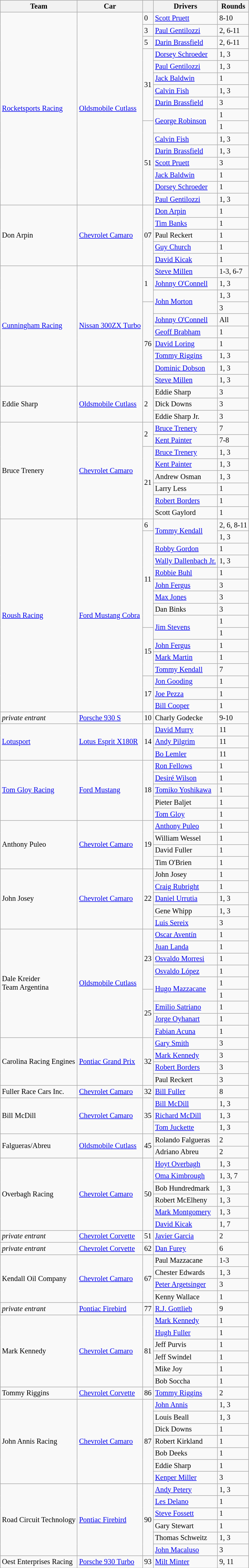<table class="wikitable" style="font-size: 85%">
<tr>
<th>Team</th>
<th>Car</th>
<th></th>
<th>Drivers</th>
<th>Rounds</th>
</tr>
<tr>
<td rowspan="16"> <a href='#'>Rocketsports Racing</a></td>
<td rowspan="16"><a href='#'>Oldsmobile Cutlass</a></td>
<td>0</td>
<td> <a href='#'>Scott Pruett</a></td>
<td>8-10</td>
</tr>
<tr>
<td>3</td>
<td> <a href='#'>Paul Gentilozzi</a></td>
<td>2, 6-11</td>
</tr>
<tr>
<td>5</td>
<td> <a href='#'>Darin Brassfield</a></td>
<td>2, 6-11</td>
</tr>
<tr>
<td rowspan="6">31</td>
<td> <a href='#'>Dorsey Schroeder</a></td>
<td>1, 3</td>
</tr>
<tr>
<td> <a href='#'>Paul Gentilozzi</a></td>
<td>1, 3</td>
</tr>
<tr>
<td> <a href='#'>Jack Baldwin</a></td>
<td>1</td>
</tr>
<tr>
<td> <a href='#'>Calvin Fish</a></td>
<td>1, 3</td>
</tr>
<tr>
<td> <a href='#'>Darin Brassfield</a></td>
<td>3</td>
</tr>
<tr>
<td rowspan="2"> <a href='#'>George Robinson</a></td>
<td>1</td>
</tr>
<tr>
<td rowspan="7">51</td>
<td>1</td>
</tr>
<tr>
<td> <a href='#'>Calvin Fish</a></td>
<td>1, 3</td>
</tr>
<tr>
<td> <a href='#'>Darin Brassfield</a></td>
<td>1, 3</td>
</tr>
<tr>
<td> <a href='#'>Scott Pruett</a></td>
<td>3</td>
</tr>
<tr>
<td> <a href='#'>Jack Baldwin</a></td>
<td>1</td>
</tr>
<tr>
<td> <a href='#'>Dorsey Schroeder</a></td>
<td>1</td>
</tr>
<tr>
<td> <a href='#'>Paul Gentilozzi</a></td>
<td>1, 3</td>
</tr>
<tr>
<td rowspan="5"> Don Arpin</td>
<td rowspan="5"><a href='#'>Chevrolet Camaro</a></td>
<td rowspan="5">07</td>
<td> <a href='#'>Don Arpin</a></td>
<td>1</td>
</tr>
<tr>
<td> <a href='#'>Tim Banks</a></td>
<td>1</td>
</tr>
<tr>
<td> Paul Reckert</td>
<td>1</td>
</tr>
<tr>
<td> <a href='#'>Guy Church</a></td>
<td>1</td>
</tr>
<tr>
<td> <a href='#'>David Kicak</a></td>
<td>1</td>
</tr>
<tr>
<td rowspan="10"> <a href='#'>Cunningham Racing</a></td>
<td rowspan="10"><a href='#'>Nissan 300ZX Turbo</a></td>
<td rowspan="3">1</td>
<td> <a href='#'>Steve Millen</a></td>
<td>1-3, 6-7</td>
</tr>
<tr>
<td> <a href='#'>Johnny O'Connell</a></td>
<td>1, 3</td>
</tr>
<tr>
<td rowspan="2"> <a href='#'>John Morton</a></td>
<td>1, 3</td>
</tr>
<tr>
<td rowspan="7">76</td>
<td>3</td>
</tr>
<tr>
<td> <a href='#'>Johnny O'Connell</a></td>
<td>All</td>
</tr>
<tr>
<td> <a href='#'>Geoff Brabham</a></td>
<td>1</td>
</tr>
<tr>
<td> <a href='#'>David Loring</a></td>
<td>1</td>
</tr>
<tr>
<td> <a href='#'>Tommy Riggins</a></td>
<td>1, 3</td>
</tr>
<tr>
<td> <a href='#'>Dominic Dobson</a></td>
<td>1, 3</td>
</tr>
<tr>
<td> <a href='#'>Steve Millen</a></td>
<td>1, 3</td>
</tr>
<tr>
<td rowspan="3"> Eddie Sharp</td>
<td rowspan="3"><a href='#'>Oldsmobile Cutlass</a></td>
<td rowspan="3">2</td>
<td> Eddie Sharp</td>
<td>3</td>
</tr>
<tr>
<td> Dick Downs</td>
<td>3</td>
</tr>
<tr>
<td> Eddie Sharp Jr.</td>
<td>3</td>
</tr>
<tr>
<td rowspan="8"> Bruce Trenery</td>
<td rowspan="8"><a href='#'>Chevrolet Camaro</a></td>
<td rowspan="2">2</td>
<td> <a href='#'>Bruce Trenery</a></td>
<td>7</td>
</tr>
<tr>
<td> <a href='#'>Kent Painter</a></td>
<td>7-8</td>
</tr>
<tr>
<td rowspan="6">21</td>
<td> <a href='#'>Bruce Trenery</a></td>
<td>1, 3</td>
</tr>
<tr>
<td> <a href='#'>Kent Painter</a></td>
<td>1, 3</td>
</tr>
<tr>
<td> Andrew Osman</td>
<td>1, 3</td>
</tr>
<tr>
<td> Larry Less</td>
<td>1</td>
</tr>
<tr>
<td> <a href='#'>Robert Borders</a></td>
<td>1</td>
</tr>
<tr>
<td> Scott Gaylord</td>
<td>1</td>
</tr>
<tr>
<td rowspan="16"> <a href='#'>Roush Racing</a></td>
<td rowspan="16"><a href='#'>Ford Mustang Cobra</a></td>
<td>6</td>
<td rowspan="2"> <a href='#'>Tommy Kendall</a></td>
<td>2, 6, 8-11</td>
</tr>
<tr>
<td rowspan="8">11</td>
<td>1, 3</td>
</tr>
<tr>
<td> <a href='#'>Robby Gordon</a></td>
<td>1</td>
</tr>
<tr>
<td> <a href='#'>Wally Dallenbach Jr.</a></td>
<td>1, 3</td>
</tr>
<tr>
<td> <a href='#'>Robbie Buhl</a></td>
<td>1</td>
</tr>
<tr>
<td> <a href='#'>John Fergus</a></td>
<td>3</td>
</tr>
<tr>
<td> <a href='#'>Max Jones</a></td>
<td>3</td>
</tr>
<tr>
<td> Dan Binks</td>
<td>3</td>
</tr>
<tr>
<td rowspan="2"> <a href='#'>Jim Stevens</a></td>
<td>1</td>
</tr>
<tr>
<td rowspan="4">15</td>
<td>1</td>
</tr>
<tr>
<td> <a href='#'>John Fergus</a></td>
<td>1</td>
</tr>
<tr>
<td> <a href='#'>Mark Martin</a></td>
<td>1</td>
</tr>
<tr>
<td> <a href='#'>Tommy Kendall</a></td>
<td>7</td>
</tr>
<tr>
<td rowspan="3">17</td>
<td> <a href='#'>Jon Gooding</a></td>
<td>1</td>
</tr>
<tr>
<td> <a href='#'>Joe Pezza</a></td>
<td>1</td>
</tr>
<tr>
<td> <a href='#'>Bill Cooper</a></td>
<td>1</td>
</tr>
<tr>
<td><em>private entrant</em></td>
<td><a href='#'>Porsche 930 S</a></td>
<td>10</td>
<td> Charly Godecke</td>
<td>9-10</td>
</tr>
<tr>
<td rowspan="3"> <a href='#'>Lotusport</a></td>
<td rowspan="3"><a href='#'>Lotus Esprit X180R</a></td>
<td rowspan="3">14</td>
<td> <a href='#'>David Murry</a></td>
<td>11</td>
</tr>
<tr>
<td> <a href='#'>Andy Pilgrim</a></td>
<td>11</td>
</tr>
<tr>
<td> <a href='#'>Bo Lemler</a></td>
<td>11</td>
</tr>
<tr>
<td rowspan="5"> <a href='#'>Tom Gloy Racing</a></td>
<td rowspan="5"><a href='#'>Ford Mustang</a></td>
<td rowspan="5">18</td>
<td> <a href='#'>Ron Fellows</a></td>
<td>1</td>
</tr>
<tr>
<td> <a href='#'>Desiré Wilson</a></td>
<td>1</td>
</tr>
<tr>
<td><a href='#'>Tomiko Yoshikawa</a></td>
<td>1</td>
</tr>
<tr>
<td> Pieter Baljet</td>
<td>1</td>
</tr>
<tr>
<td> <a href='#'>Tom Gloy</a></td>
<td>1</td>
</tr>
<tr>
<td rowspan="4"> Anthony Puleo</td>
<td rowspan="4"><a href='#'>Chevrolet Camaro</a></td>
<td rowspan="4">19</td>
<td> <a href='#'>Anthony Puleo</a></td>
<td>1</td>
</tr>
<tr>
<td> William Wessel</td>
<td>1</td>
</tr>
<tr>
<td> David Fuller</td>
<td>1</td>
</tr>
<tr>
<td> Tim O'Brien</td>
<td>1</td>
</tr>
<tr>
<td rowspan="5"> John Josey</td>
<td rowspan="5"><a href='#'>Chevrolet Camaro</a></td>
<td rowspan="5">22</td>
<td> John Josey</td>
<td>1</td>
</tr>
<tr>
<td> <a href='#'>Craig Rubright</a></td>
<td>1</td>
</tr>
<tr>
<td> <a href='#'>Daniel Urrutia</a></td>
<td>1, 3</td>
</tr>
<tr>
<td> Gene Whipp</td>
<td>1, 3</td>
</tr>
<tr>
<td> <a href='#'>Luis Sereix</a></td>
<td>3</td>
</tr>
<tr>
<td rowspan="9"> Dale Kreider<br> Team Argentina</td>
<td rowspan="9"><a href='#'>Oldsmobile Cutlass</a></td>
<td rowspan="5">23</td>
<td> <a href='#'>Oscar Aventín</a></td>
<td>1</td>
</tr>
<tr>
<td> <a href='#'>Juan Landa</a></td>
<td>1</td>
</tr>
<tr>
<td> <a href='#'>Osvaldo Morresi</a></td>
<td>1</td>
</tr>
<tr>
<td> <a href='#'>Osvaldo López</a></td>
<td>1</td>
</tr>
<tr>
<td rowspan="2"> <a href='#'>Hugo Mazzacane</a></td>
<td>1</td>
</tr>
<tr>
<td rowspan="4">25</td>
<td>1</td>
</tr>
<tr>
<td> <a href='#'>Emilio Satriano</a></td>
<td>1</td>
</tr>
<tr>
<td> <a href='#'>Jorge Oyhanart</a></td>
<td>1</td>
</tr>
<tr>
<td> <a href='#'>Fabian Acuna</a></td>
<td>1</td>
</tr>
<tr>
<td rowspan="4"> Carolina Racing Engines</td>
<td rowspan="4"><a href='#'>Pontiac Grand Prix</a></td>
<td rowspan="4">32</td>
<td> <a href='#'>Gary Smith</a></td>
<td>3</td>
</tr>
<tr>
<td> <a href='#'>Mark Kennedy</a></td>
<td>3</td>
</tr>
<tr>
<td> <a href='#'>Robert Borders</a></td>
<td>3</td>
</tr>
<tr>
<td> Paul Reckert</td>
<td>3</td>
</tr>
<tr>
<td> Fuller Race Cars Inc.</td>
<td><a href='#'>Chevrolet Camaro</a></td>
<td>32</td>
<td> <a href='#'>Bill Fuller</a></td>
<td>8</td>
</tr>
<tr>
<td rowspan="3"> Bill McDill</td>
<td rowspan="3"><a href='#'>Chevrolet Camaro</a></td>
<td rowspan="3">35</td>
<td> <a href='#'>Bill McDill</a></td>
<td>1, 3</td>
</tr>
<tr>
<td> <a href='#'>Richard McDill</a></td>
<td>1, 3</td>
</tr>
<tr>
<td> <a href='#'>Tom Juckette</a></td>
<td>1, 3</td>
</tr>
<tr>
<td rowspan="2"> Falgueras/Abreu</td>
<td rowspan="2"><a href='#'>Oldsmobile Cutlass</a></td>
<td rowspan="2">45</td>
<td> Rolando Falgueras</td>
<td>2</td>
</tr>
<tr>
<td> Adriano Abreu</td>
<td>2</td>
</tr>
<tr>
<td rowspan="6"> Overbagh Racing</td>
<td rowspan="6"><a href='#'>Chevrolet Camaro</a></td>
<td rowspan="6">50</td>
<td> <a href='#'>Hoyt Overbagh</a></td>
<td>1, 3</td>
</tr>
<tr>
<td> <a href='#'>Oma Kimbrough</a></td>
<td>1, 3, 7</td>
</tr>
<tr>
<td> Bob Hundredmark</td>
<td>1, 3</td>
</tr>
<tr>
<td> Robert McElheny</td>
<td>1, 3</td>
</tr>
<tr>
<td> <a href='#'>Mark Montgomery</a></td>
<td>1, 3</td>
</tr>
<tr>
<td> <a href='#'>David Kicak</a></td>
<td>1, 7</td>
</tr>
<tr>
<td><em>private entrant</em></td>
<td><a href='#'>Chevrolet Corvette</a></td>
<td>51</td>
<td> <a href='#'>Javier Garcia</a></td>
<td>2</td>
</tr>
<tr>
<td><em>private entrant</em></td>
<td><a href='#'>Chevrolet Corvette</a></td>
<td>62</td>
<td> <a href='#'>Dan Furey</a></td>
<td>6</td>
</tr>
<tr>
<td rowspan="4"> Kendall Oil Company</td>
<td rowspan="4"><a href='#'>Chevrolet Camaro</a></td>
<td rowspan="4">67</td>
<td> Paul Mazzacane</td>
<td>1-3</td>
</tr>
<tr>
<td> Chester Edwards</td>
<td>1, 3</td>
</tr>
<tr>
<td> <a href='#'>Peter Argetsinger</a></td>
<td>3</td>
</tr>
<tr>
<td> Kenny Wallace</td>
<td>1</td>
</tr>
<tr>
<td><em>private entrant</em></td>
<td><a href='#'>Pontiac Firebird</a></td>
<td>77</td>
<td> <a href='#'>R.J. Gottlieb</a></td>
<td>9</td>
</tr>
<tr>
<td rowspan="6"> Mark Kennedy</td>
<td rowspan="6"><a href='#'>Chevrolet Camaro</a></td>
<td rowspan="6">81</td>
<td> <a href='#'>Mark Kennedy</a></td>
<td>1</td>
</tr>
<tr>
<td> <a href='#'>Hugh Fuller</a></td>
<td>1</td>
</tr>
<tr>
<td> Jeff Purvis</td>
<td>1</td>
</tr>
<tr>
<td> Jeff Swindel</td>
<td>1</td>
</tr>
<tr>
<td> Mike Joy</td>
<td>1</td>
</tr>
<tr>
<td> Bob Soccha</td>
<td>1</td>
</tr>
<tr>
<td> Tommy Riggins</td>
<td><a href='#'>Chevrolet Corvette</a></td>
<td>86</td>
<td> <a href='#'>Tommy Riggins</a></td>
<td>2</td>
</tr>
<tr>
<td rowspan="7"> John Annis Racing</td>
<td rowspan="7"><a href='#'>Chevrolet Camaro</a></td>
<td rowspan="7">87</td>
<td> <a href='#'>John Annis</a></td>
<td>1, 3</td>
</tr>
<tr>
<td> Louis Beall</td>
<td>1, 3</td>
</tr>
<tr>
<td> Dick Downs</td>
<td>1</td>
</tr>
<tr>
<td> Robert Kirkland</td>
<td>1</td>
</tr>
<tr>
<td> Bob Deeks</td>
<td>1</td>
</tr>
<tr>
<td> Eddie Sharp</td>
<td>1</td>
</tr>
<tr>
<td> <a href='#'>Kenper Miller</a></td>
<td>3</td>
</tr>
<tr>
<td rowspan="6"> Road Circuit Technology</td>
<td rowspan="6"><a href='#'>Pontiac Firebird</a></td>
<td rowspan="6">90</td>
<td> <a href='#'>Andy Petery</a></td>
<td>1, 3</td>
</tr>
<tr>
<td> <a href='#'>Les Delano</a></td>
<td>1</td>
</tr>
<tr>
<td> <a href='#'>Steve Fossett</a></td>
<td>1</td>
</tr>
<tr>
<td> Gary Stewart</td>
<td>1</td>
</tr>
<tr>
<td> Thomas Schweitz</td>
<td>1, 3</td>
</tr>
<tr>
<td> <a href='#'>John Macaluso</a></td>
<td>3</td>
</tr>
<tr>
<td> Oest Enterprises Racing</td>
<td><a href='#'>Porsche 930 Turbo</a></td>
<td>93</td>
<td> <a href='#'>Milt Minter</a></td>
<td>9, 11</td>
</tr>
</table>
